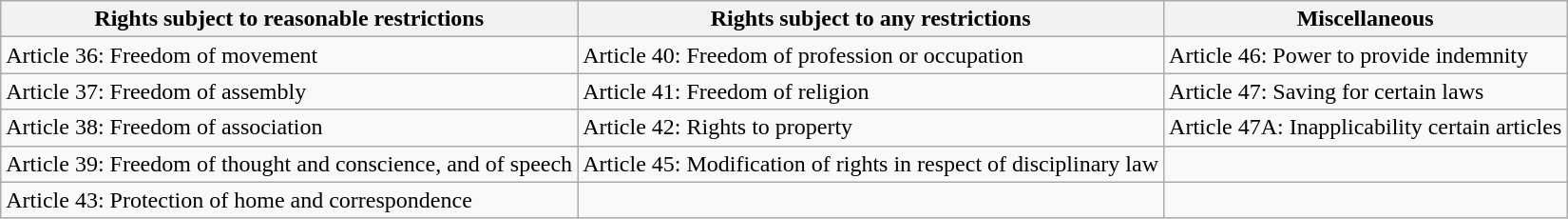<table class="wikitable">
<tr>
<th>Rights subject to reasonable restrictions</th>
<th>Rights subject to any restrictions</th>
<th>Miscellaneous</th>
</tr>
<tr>
<td>Article 36: Freedom of movement</td>
<td>Article 40: Freedom of profession or occupation</td>
<td>Article 46: Power to provide indemnity</td>
</tr>
<tr>
<td>Article 37: Freedom of assembly</td>
<td>Article 41: Freedom of religion</td>
<td>Article 47: Saving for certain laws</td>
</tr>
<tr>
<td>Article 38: Freedom of association</td>
<td>Article 42: Rights to property</td>
<td>Article 47A: Inapplicability certain articles</td>
</tr>
<tr>
<td>Article 39: Freedom of thought and conscience, and of speech</td>
<td>Article 45: Modification of rights in respect of disciplinary law</td>
<td></td>
</tr>
<tr>
<td>Article 43: Protection of home and correspondence</td>
<td></td>
<td></td>
</tr>
</table>
